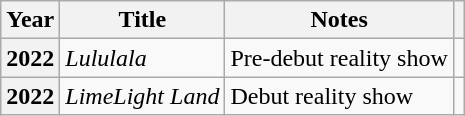<table class="wikitable plainrowheaders sortable">
<tr>
<th scope="col">Year</th>
<th scope="col">Title</th>
<th scope="col" class="unsortable">Notes</th>
<th scope="col" class="unsortable"></th>
</tr>
<tr>
<th scope="row">2022</th>
<td><em>Lululala</em></td>
<td>Pre-debut reality show</td>
<td></td>
</tr>
<tr>
<th scope="row">2022</th>
<td><em>LimeLight Land</em></td>
<td>Debut reality show</td>
<td></td>
</tr>
</table>
